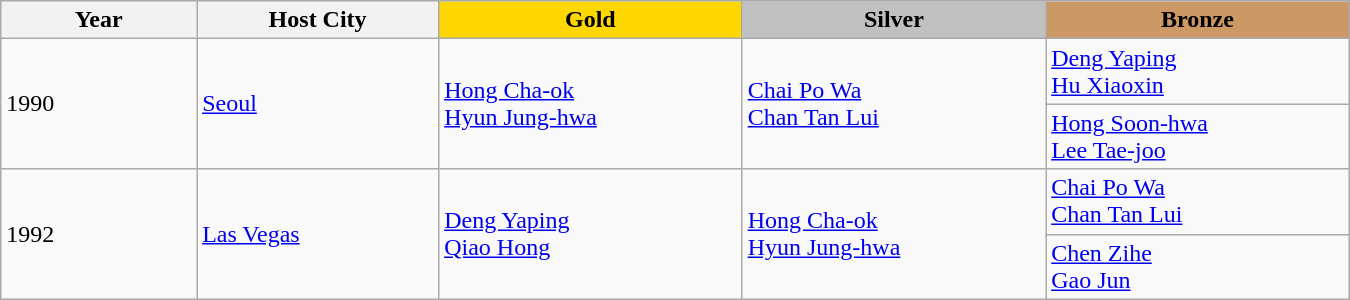<table class="wikitable" style="text-align: left; width: 900px;">
<tr>
<th width="120">Year</th>
<th width="150">Host City</th>
<th width="190" style="background-color: gold">Gold</th>
<th width="190" style="background-color: silver">Silver</th>
<th width="190" style="background-color: #cc9966">Bronze</th>
</tr>
<tr>
<td rowspan=2>1990</td>
<td rowspan=2><a href='#'>Seoul</a></td>
<td rowspan=2> <a href='#'>Hong Cha-ok</a><br> <a href='#'>Hyun Jung-hwa</a></td>
<td rowspan=2> <a href='#'>Chai Po Wa</a><br> <a href='#'>Chan Tan Lui</a></td>
<td> <a href='#'>Deng Yaping</a><br> <a href='#'>Hu Xiaoxin</a></td>
</tr>
<tr>
<td> <a href='#'>Hong Soon-hwa</a><br> <a href='#'>Lee Tae-joo</a></td>
</tr>
<tr>
<td rowspan=2>1992</td>
<td rowspan=2><a href='#'>Las Vegas</a></td>
<td rowspan=2> <a href='#'>Deng Yaping</a><br> <a href='#'>Qiao Hong</a></td>
<td rowspan=2> <a href='#'>Hong Cha-ok</a><br> <a href='#'>Hyun Jung-hwa</a></td>
<td> <a href='#'>Chai Po Wa</a><br> <a href='#'>Chan Tan Lui</a></td>
</tr>
<tr>
<td> <a href='#'>Chen Zihe</a><br> <a href='#'>Gao Jun</a></td>
</tr>
</table>
